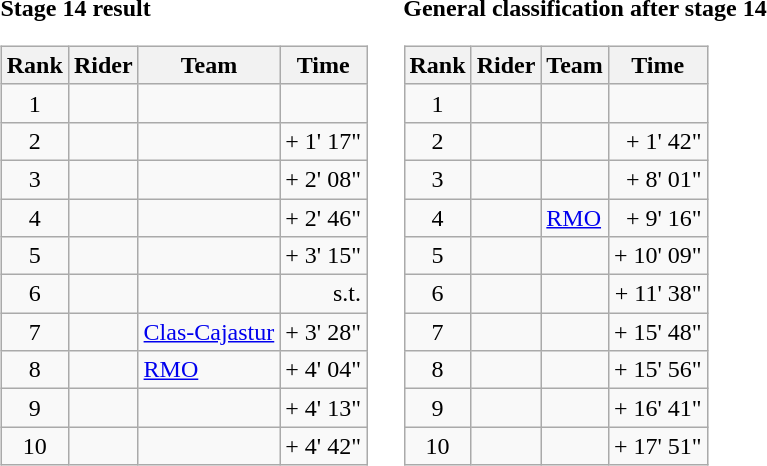<table>
<tr>
<td><strong>Stage 14 result</strong><br><table class="wikitable">
<tr>
<th scope="col">Rank</th>
<th scope="col">Rider</th>
<th scope="col">Team</th>
<th scope="col">Time</th>
</tr>
<tr>
<td style="text-align:center;">1</td>
<td></td>
<td></td>
<td style="text-align:right;"></td>
</tr>
<tr>
<td style="text-align:center;">2</td>
<td></td>
<td></td>
<td style="text-align:right;">+ 1' 17"</td>
</tr>
<tr>
<td style="text-align:center;">3</td>
<td></td>
<td></td>
<td style="text-align:right;">+ 2' 08"</td>
</tr>
<tr>
<td style="text-align:center;">4</td>
<td></td>
<td></td>
<td style="text-align:right;">+ 2' 46"</td>
</tr>
<tr>
<td style="text-align:center;">5</td>
<td></td>
<td></td>
<td style="text-align:right;">+ 3' 15"</td>
</tr>
<tr>
<td style="text-align:center;">6</td>
<td> </td>
<td></td>
<td style="text-align:right;">s.t.</td>
</tr>
<tr>
<td style="text-align:center;">7</td>
<td></td>
<td><a href='#'>Clas-Cajastur</a></td>
<td style="text-align:right;">+ 3' 28"</td>
</tr>
<tr>
<td style="text-align:center;">8</td>
<td></td>
<td><a href='#'>RMO</a></td>
<td style="text-align:right;">+ 4' 04"</td>
</tr>
<tr>
<td style="text-align:center;">9</td>
<td></td>
<td></td>
<td style="text-align:right;">+ 4' 13"</td>
</tr>
<tr>
<td style="text-align:center;">10</td>
<td></td>
<td></td>
<td style="text-align:right;">+ 4' 42"</td>
</tr>
</table>
</td>
<td></td>
<td><strong>General classification after stage 14</strong><br><table class="wikitable">
<tr>
<th scope="col">Rank</th>
<th scope="col">Rider</th>
<th scope="col">Team</th>
<th scope="col">Time</th>
</tr>
<tr>
<td style="text-align:center;">1</td>
<td> </td>
<td></td>
<td style="text-align:right;"></td>
</tr>
<tr>
<td style="text-align:center;">2</td>
<td></td>
<td></td>
<td style="text-align:right;">+ 1' 42"</td>
</tr>
<tr>
<td style="text-align:center;">3</td>
<td></td>
<td></td>
<td style="text-align:right;">+ 8' 01"</td>
</tr>
<tr>
<td style="text-align:center;">4</td>
<td></td>
<td><a href='#'>RMO</a></td>
<td style="text-align:right;">+ 9' 16"</td>
</tr>
<tr>
<td style="text-align:center;">5</td>
<td></td>
<td></td>
<td style="text-align:right;">+ 10' 09"</td>
</tr>
<tr>
<td style="text-align:center;">6</td>
<td></td>
<td></td>
<td style="text-align:right;">+ 11' 38"</td>
</tr>
<tr>
<td style="text-align:center;">7</td>
<td></td>
<td></td>
<td style="text-align:right;">+ 15' 48"</td>
</tr>
<tr>
<td style="text-align:center;">8</td>
<td></td>
<td></td>
<td style="text-align:right;">+ 15' 56"</td>
</tr>
<tr>
<td style="text-align:center;">9</td>
<td></td>
<td></td>
<td style="text-align:right;">+ 16' 41"</td>
</tr>
<tr>
<td style="text-align:center;">10</td>
<td></td>
<td></td>
<td style="text-align:right;">+ 17' 51"</td>
</tr>
</table>
</td>
</tr>
</table>
